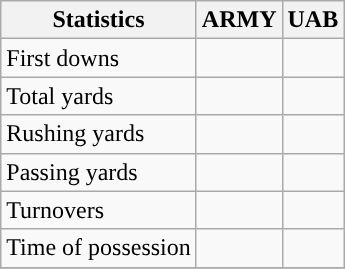<table class="wikitable">
<tr>
<th>Statistics</th>
<th>ARMY</th>
<th>UAB</th>
</tr>
<tr>
<td>First downs</td>
<td></td>
<td></td>
</tr>
<tr>
<td>Total yards</td>
<td></td>
<td></td>
</tr>
<tr>
<td>Rushing yards</td>
<td></td>
<td></td>
</tr>
<tr>
<td>Passing yards</td>
<td></td>
<td></td>
</tr>
<tr>
<td>Turnovers</td>
<td></td>
<td></td>
</tr>
<tr>
<td>Time of possession</td>
<td></td>
<td></td>
</tr>
<tr>
</tr>
</table>
